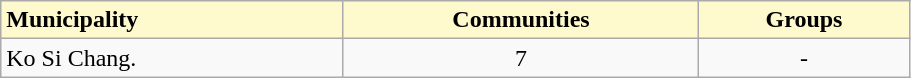<table class="wikitable" style="width:48%; display:inline-table;">
<tr>
<td style= "background: #fffacd;"><strong>Municipality</strong></td>
<td style= "background: #fffacd; text-align:center;"><strong>Communities</strong></td>
<td style= "background: #fffacd; text-align:center;"><strong>Groups</strong></td>
</tr>
<tr>
<td>Ko Si Chang.</td>
<td style="text-align:center;">7</td>
<td style="text-align:center;">-</td>
</tr>
</table>
